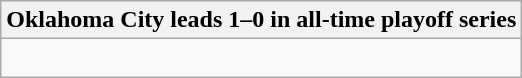<table class="wikitable collapsible collapsed">
<tr>
<th>Oklahoma City leads 1–0 in all-time playoff series</th>
</tr>
<tr>
<td><br></td>
</tr>
</table>
